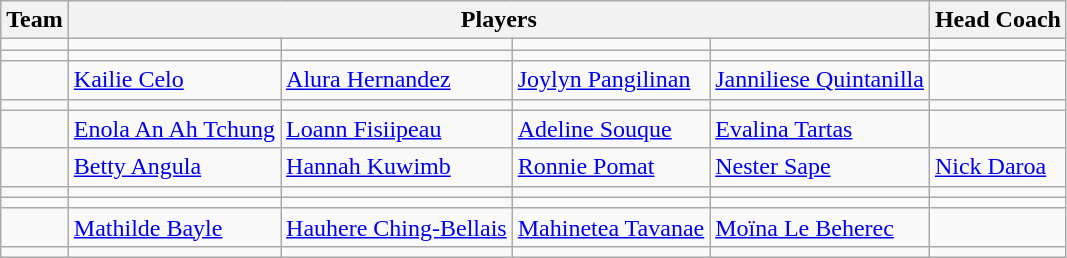<table class="wikitable sortable">
<tr>
<th>Team</th>
<th colspan=4>Players</th>
<th 1>Head Coach</th>
</tr>
<tr>
<td></td>
<td></td>
<td></td>
<td></td>
<td></td>
<td></td>
</tr>
<tr>
<td></td>
<td></td>
<td></td>
<td></td>
<td></td>
<td></td>
</tr>
<tr>
<td></td>
<td><a href='#'>Kailie Celo</a></td>
<td><a href='#'>Alura Hernandez</a></td>
<td><a href='#'>Joylyn Pangilinan</a></td>
<td><a href='#'>Janniliese Quintanilla</a></td>
<td></td>
</tr>
<tr>
<td></td>
<td></td>
<td></td>
<td></td>
<td></td>
<td></td>
</tr>
<tr>
<td></td>
<td><a href='#'>Enola An Ah Tchung</a></td>
<td><a href='#'>Loann Fisiipeau</a></td>
<td><a href='#'>Adeline Souque</a></td>
<td><a href='#'>Evalina Tartas</a></td>
<td></td>
</tr>
<tr>
<td></td>
<td><a href='#'>Betty Angula</a></td>
<td><a href='#'>Hannah Kuwimb</a></td>
<td><a href='#'>Ronnie Pomat</a></td>
<td><a href='#'>Nester Sape</a></td>
<td><a href='#'>Nick Daroa</a></td>
</tr>
<tr>
<td></td>
<td></td>
<td></td>
<td></td>
<td></td>
<td></td>
</tr>
<tr>
<td></td>
<td></td>
<td></td>
<td></td>
<td></td>
<td></td>
</tr>
<tr>
<td></td>
<td><a href='#'>Mathilde Bayle</a></td>
<td><a href='#'>Hauhere Ching-Bellais</a></td>
<td><a href='#'>Mahinetea Tavanae</a></td>
<td><a href='#'>Moïna Le Beherec</a></td>
<td></td>
</tr>
<tr>
<td></td>
<td></td>
<td></td>
<td></td>
<td></td>
<td></td>
</tr>
</table>
